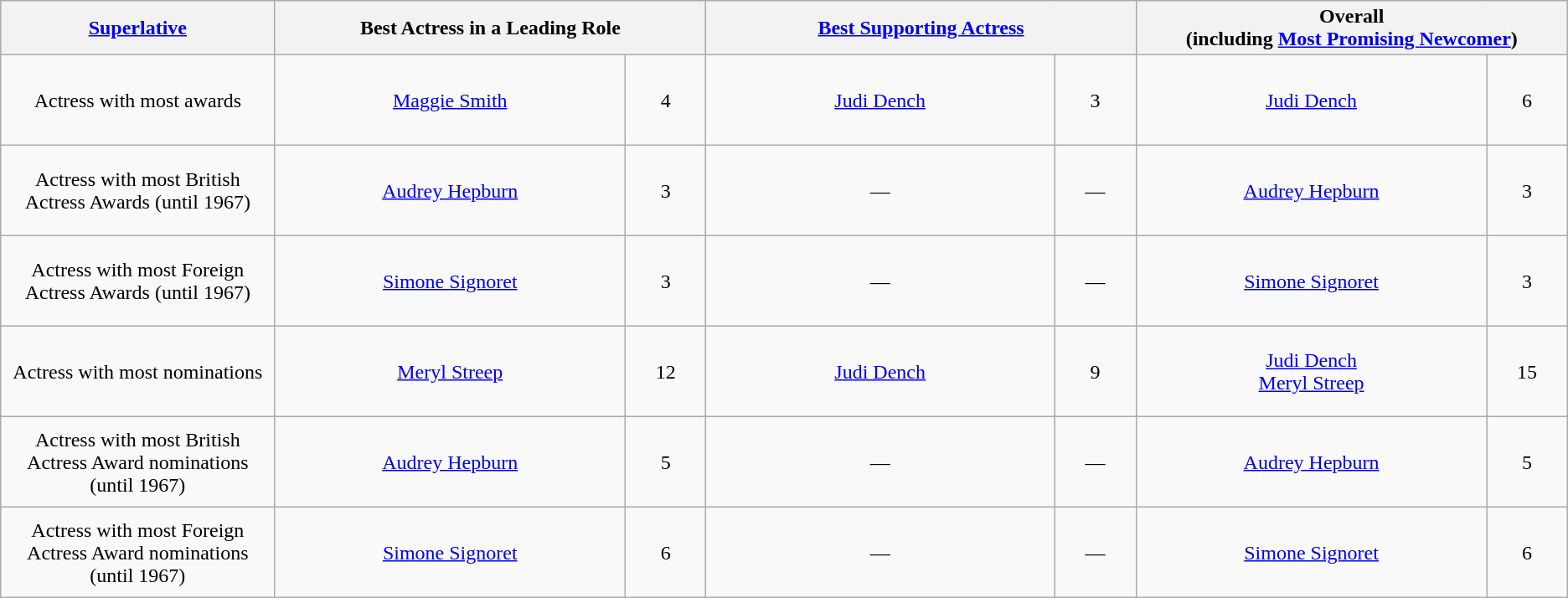<table class="wikitable" style="text-align: center">
<tr>
<th style="width:350px;"><strong><a href='#'>Superlative</a></strong></th>
<th colspan="2" style="width:600px;"><strong>Best Actress in a Leading Role</strong></th>
<th colspan="2" style="width:600px;"><strong><a href='#'>Best Supporting Actress</a></strong></th>
<th colspan="2" style="width:600px;"><strong>Overall<br>(including <a href='#'>Most Promising Newcomer</a>)</strong></th>
</tr>
<tr style="height:4.5em;">
<td style="width:350px;">Actress with most awards</td>
<td style="width:500px;"><a href='#'>Maggie Smith</a></td>
<td style="width:100px;">4</td>
<td style="width:500px;"><a href='#'>Judi Dench</a></td>
<td style="width:100px;">3</td>
<td style="width:500px;"><a href='#'>Judi Dench</a></td>
<td style="width:100px;">6</td>
</tr>
<tr style="height:4.5em;">
<td>Actress with most British Actress Awards (until 1967)</td>
<td><a href='#'>Audrey Hepburn</a></td>
<td>3</td>
<td>—</td>
<td>—</td>
<td><a href='#'>Audrey Hepburn</a></td>
<td>3</td>
</tr>
<tr style="height:4.5em;">
<td>Actress with most Foreign Actress Awards (until 1967)</td>
<td><a href='#'>Simone Signoret</a></td>
<td>3</td>
<td>—</td>
<td>—</td>
<td><a href='#'>Simone Signoret</a></td>
<td>3</td>
</tr>
<tr style="height:4.5em;">
<td>Actress with most nominations</td>
<td><a href='#'>Meryl Streep</a></td>
<td>12</td>
<td><a href='#'>Judi Dench</a></td>
<td>9</td>
<td><a href='#'>Judi Dench</a> <br> <a href='#'>Meryl Streep</a></td>
<td>15</td>
</tr>
<tr style="height:4.5em;">
<td>Actress with most British Actress Award nominations (until 1967)</td>
<td><a href='#'>Audrey Hepburn</a></td>
<td>5</td>
<td>—</td>
<td>—</td>
<td><a href='#'>Audrey Hepburn</a></td>
<td>5</td>
</tr>
<tr style="height:4.5em;">
<td>Actress with most Foreign Actress Award nominations (until 1967)</td>
<td><a href='#'>Simone Signoret</a></td>
<td>6</td>
<td>—</td>
<td>—</td>
<td><a href='#'>Simone Signoret</a></td>
<td>6</td>
</tr>
</table>
